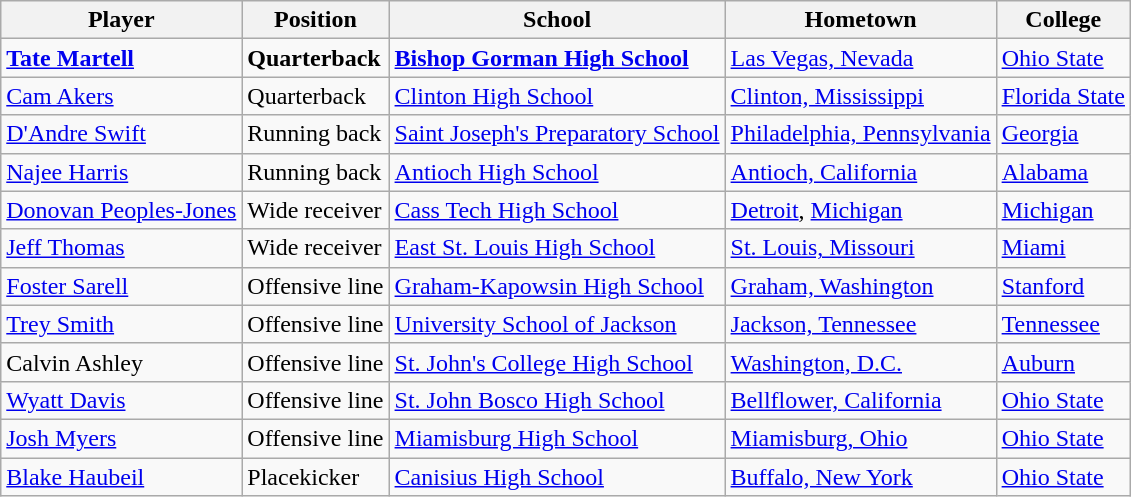<table class="wikitable">
<tr>
<th>Player</th>
<th>Position</th>
<th>School</th>
<th>Hometown</th>
<th>College</th>
</tr>
<tr>
<td><strong><a href='#'>Tate Martell</a></strong></td>
<td><strong>Quarterback</strong></td>
<td><strong><a href='#'>Bishop Gorman High School</a></strong></td>
<td><a href='#'>Las Vegas, Nevada</a></td>
<td><a href='#'>Ohio State</a></td>
</tr>
<tr>
<td><a href='#'>Cam Akers</a></td>
<td>Quarterback</td>
<td><a href='#'>Clinton High School</a></td>
<td><a href='#'>Clinton, Mississippi</a></td>
<td><a href='#'>Florida State</a></td>
</tr>
<tr>
<td><a href='#'>D'Andre Swift</a></td>
<td>Running back</td>
<td><a href='#'>Saint Joseph's Preparatory School</a></td>
<td><a href='#'>Philadelphia, Pennsylvania</a></td>
<td><a href='#'>Georgia</a></td>
</tr>
<tr>
<td><a href='#'>Najee Harris</a></td>
<td>Running back</td>
<td><a href='#'>Antioch High School</a></td>
<td><a href='#'>Antioch, California</a></td>
<td><a href='#'>Alabama</a></td>
</tr>
<tr>
<td><a href='#'>Donovan Peoples-Jones</a></td>
<td>Wide receiver</td>
<td><a href='#'>Cass Tech High School</a></td>
<td><a href='#'>Detroit</a>, <a href='#'>Michigan</a></td>
<td><a href='#'>Michigan</a></td>
</tr>
<tr>
<td><a href='#'>Jeff Thomas</a></td>
<td>Wide receiver</td>
<td><a href='#'>East St. Louis High School</a></td>
<td><a href='#'>St. Louis, Missouri</a></td>
<td><a href='#'>Miami</a></td>
</tr>
<tr>
<td><a href='#'>Foster Sarell</a></td>
<td>Offensive line</td>
<td><a href='#'>Graham-Kapowsin High School</a></td>
<td><a href='#'>Graham, Washington</a></td>
<td><a href='#'>Stanford</a></td>
</tr>
<tr>
<td><a href='#'>Trey Smith</a></td>
<td>Offensive line</td>
<td><a href='#'>University School of Jackson</a></td>
<td><a href='#'>Jackson, Tennessee</a></td>
<td><a href='#'>Tennessee</a></td>
</tr>
<tr>
<td>Calvin Ashley</td>
<td>Offensive line</td>
<td><a href='#'>St. John's College High School</a></td>
<td><a href='#'>Washington, D.C.</a></td>
<td><a href='#'>Auburn</a></td>
</tr>
<tr>
<td><a href='#'>Wyatt Davis</a></td>
<td>Offensive line</td>
<td><a href='#'>St. John Bosco High School</a></td>
<td><a href='#'>Bellflower, California</a></td>
<td><a href='#'>Ohio State</a></td>
</tr>
<tr>
<td><a href='#'>Josh Myers</a></td>
<td>Offensive line</td>
<td><a href='#'>Miamisburg High School</a></td>
<td><a href='#'>Miamisburg, Ohio</a></td>
<td><a href='#'>Ohio State</a></td>
</tr>
<tr>
<td><a href='#'>Blake Haubeil</a></td>
<td>Placekicker</td>
<td><a href='#'>Canisius High School</a></td>
<td><a href='#'>Buffalo, New York</a></td>
<td><a href='#'>Ohio State</a></td>
</tr>
</table>
